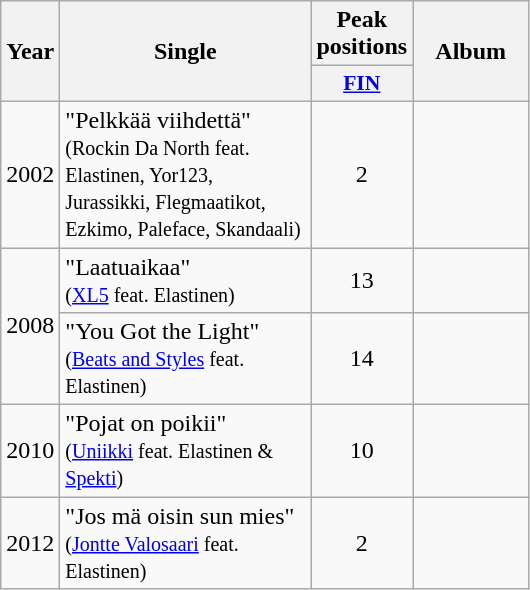<table class="wikitable">
<tr>
<th align="center" rowspan="2" width="10">Year</th>
<th align="center" rowspan="2" width="160">Single</th>
<th align="center" colspan="1" width="20">Peak positions</th>
<th align="center" rowspan="2" width="70">Album</th>
</tr>
<tr>
<th scope="col" style="width:3em;font-size:90%;"><a href='#'>FIN</a><br></th>
</tr>
<tr>
<td style="text-align:center;">2002</td>
<td>"Pelkkää viihdettä" <br><small> (Rockin Da North feat. Elastinen, Yor123,<br> Jurassikki, Flegmaatikot, Ezkimo, Paleface, Skandaali)</small></td>
<td style="text-align:center;">2</td>
<td></td>
</tr>
<tr>
<td style="text-align:center;" rowspan=2>2008</td>
<td>"Laatuaikaa" <br><small>(<a href='#'>XL5</a> feat. Elastinen)</small></td>
<td style="text-align:center;">13</td>
<td></td>
</tr>
<tr>
<td>"You Got the Light" <br><small>(<a href='#'>Beats and Styles</a> feat. Elastinen)</small></td>
<td style="text-align:center;">14</td>
<td></td>
</tr>
<tr>
<td style="text-align:center;">2010</td>
<td>"Pojat on poikii" <br><small>(<a href='#'>Uniikki</a> feat. Elastinen & <a href='#'>Spekti</a>)</small></td>
<td style="text-align:center;">10</td>
<td></td>
</tr>
<tr>
<td style="text-align:center;">2012</td>
<td>"Jos mä oisin sun mies" <br><small>(<a href='#'>Jontte Valosaari</a> feat. Elastinen)</small></td>
<td style="text-align:center;">2</td>
<td></td>
</tr>
</table>
